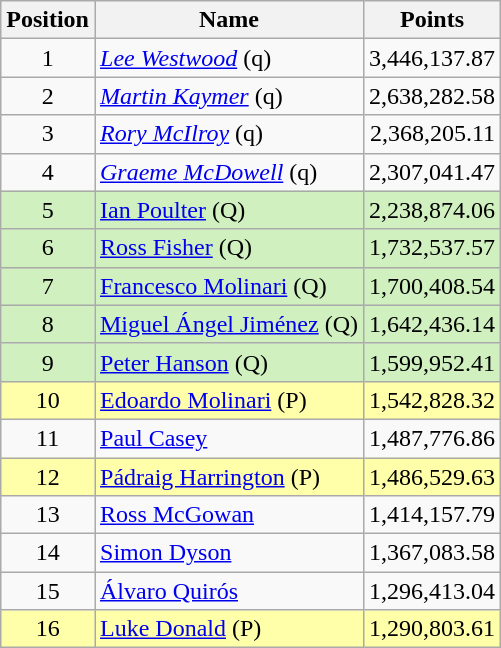<table class="wikitable">
<tr>
<th>Position</th>
<th>Name</th>
<th>Points</th>
</tr>
<tr>
<td style="text-align:center;">1</td>
<td><em><a href='#'>Lee Westwood</a></em> (q)</td>
<td align="right">3,446,137.87</td>
</tr>
<tr>
<td style="text-align:center;">2</td>
<td><em><a href='#'>Martin Kaymer</a></em> (q)</td>
<td align="right">2,638,282.58</td>
</tr>
<tr>
<td style="text-align:center;">3</td>
<td><em><a href='#'>Rory McIlroy</a></em> (q)</td>
<td align="right">2,368,205.11</td>
</tr>
<tr>
<td style="text-align:center;">4</td>
<td><em><a href='#'>Graeme McDowell</a></em> (q)</td>
<td align="right">2,307,041.47</td>
</tr>
<tr style="background:#d0f0c0;">
<td style="text-align:center;">5</td>
<td><a href='#'>Ian Poulter</a> (Q)</td>
<td align="right">2,238,874.06</td>
</tr>
<tr style="background:#d0f0c0;">
<td style="text-align:center;">6</td>
<td><a href='#'>Ross Fisher</a> (Q)</td>
<td align="right">1,732,537.57</td>
</tr>
<tr style="background:#d0f0c0;">
<td style="text-align:center;">7</td>
<td><a href='#'>Francesco Molinari</a> (Q)</td>
<td align="right">1,700,408.54</td>
</tr>
<tr style="background:#d0f0c0;">
<td style="text-align:center;">8</td>
<td><a href='#'>Miguel Ángel Jiménez</a> (Q)</td>
<td align="right">1,642,436.14</td>
</tr>
<tr style="background:#d0f0c0;">
<td style="text-align:center;">9</td>
<td><a href='#'>Peter Hanson</a> (Q)</td>
<td align="right">1,599,952.41</td>
</tr>
<tr style="background:#ffa;">
<td style="text-align:center;">10</td>
<td><a href='#'>Edoardo Molinari</a> (P)</td>
<td align="right">1,542,828.32</td>
</tr>
<tr>
<td style="text-align:center;">11</td>
<td><a href='#'>Paul Casey</a></td>
<td align="right">1,487,776.86</td>
</tr>
<tr style="background:#ffa;">
<td style="text-align:center;">12</td>
<td><a href='#'>Pádraig Harrington</a> (P)</td>
<td align="right">1,486,529.63</td>
</tr>
<tr>
<td style="text-align:center;">13</td>
<td><a href='#'>Ross McGowan</a></td>
<td align="right">1,414,157.79</td>
</tr>
<tr>
<td style="text-align:center;">14</td>
<td><a href='#'>Simon Dyson</a></td>
<td align="right">1,367,083.58</td>
</tr>
<tr>
<td style="text-align:center;">15</td>
<td><a href='#'>Álvaro Quirós</a></td>
<td align="right">1,296,413.04</td>
</tr>
<tr style="background:#ffa;">
<td style="text-align:center;">16</td>
<td><a href='#'>Luke Donald</a> (P)</td>
<td align="right">1,290,803.61</td>
</tr>
</table>
